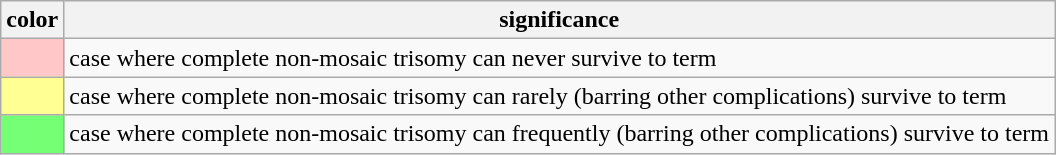<table class="wikitable">
<tr>
<th>color</th>
<th>significance</th>
</tr>
<tr>
<td style="background: #ffc7c7;"></td>
<td>case where complete non-mosaic trisomy can never survive to term</td>
</tr>
<tr>
<td style="background: #ffff94;"></td>
<td>case where complete non-mosaic trisomy can rarely (barring other complications) survive to term</td>
</tr>
<tr>
<td style="background: #75ff75;"></td>
<td>case where complete non-mosaic trisomy can frequently (barring other complications) survive to term</td>
</tr>
</table>
